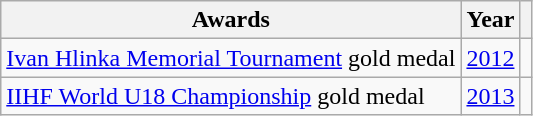<table class="wikitable">
<tr>
<th>Awards</th>
<th>Year</th>
<th></th>
</tr>
<tr>
<td><a href='#'>Ivan Hlinka Memorial Tournament</a> gold medal</td>
<td><a href='#'>2012</a></td>
<td></td>
</tr>
<tr>
<td><a href='#'>IIHF World U18 Championship</a> gold medal</td>
<td><a href='#'>2013</a></td>
<td></td>
</tr>
</table>
